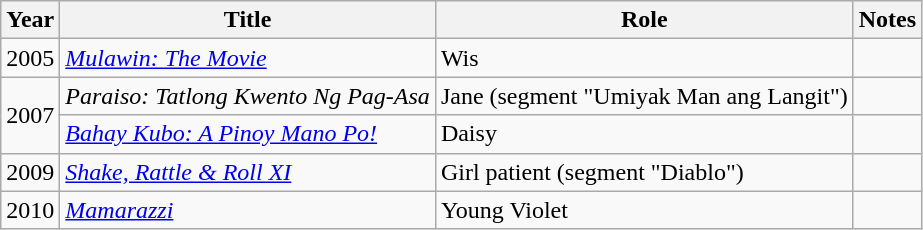<table class="wikitable">
<tr>
<th>Year</th>
<th>Title</th>
<th>Role</th>
<th>Notes</th>
</tr>
<tr>
<td>2005</td>
<td><em><a href='#'>Mulawin: The Movie</a></em></td>
<td>Wis</td>
<td></td>
</tr>
<tr>
<td rowspan="2">2007</td>
<td><em>Paraiso: Tatlong Kwento Ng Pag-Asa</em></td>
<td>Jane (segment "Umiyak Man ang Langit")</td>
<td></td>
</tr>
<tr>
<td><em><a href='#'>Bahay Kubo: A Pinoy Mano Po!</a></em></td>
<td>Daisy</td>
<td></td>
</tr>
<tr>
<td>2009</td>
<td><em><a href='#'>Shake, Rattle & Roll XI</a></em></td>
<td>Girl patient (segment "Diablo")</td>
<td></td>
</tr>
<tr>
<td>2010</td>
<td><em><a href='#'>Mamarazzi</a></em></td>
<td>Young Violet</td>
<td></td>
</tr>
</table>
